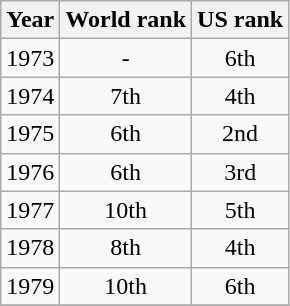<table class=wikitable>
<tr>
<th>Year</th>
<th>World rank</th>
<th>US rank</th>
</tr>
<tr>
<td>1973</td>
<td align="center">-</td>
<td align="center">6th</td>
</tr>
<tr>
<td>1974</td>
<td align="center">7th</td>
<td align="center">4th</td>
</tr>
<tr>
<td>1975</td>
<td align="center">6th</td>
<td align="center">2nd</td>
</tr>
<tr>
<td>1976</td>
<td align="center">6th</td>
<td align="center">3rd</td>
</tr>
<tr>
<td>1977</td>
<td align="center">10th</td>
<td align="center">5th</td>
</tr>
<tr>
<td>1978</td>
<td align="center">8th</td>
<td align="center">4th</td>
</tr>
<tr>
<td>1979</td>
<td align="center">10th</td>
<td align="center">6th</td>
</tr>
<tr>
</tr>
</table>
